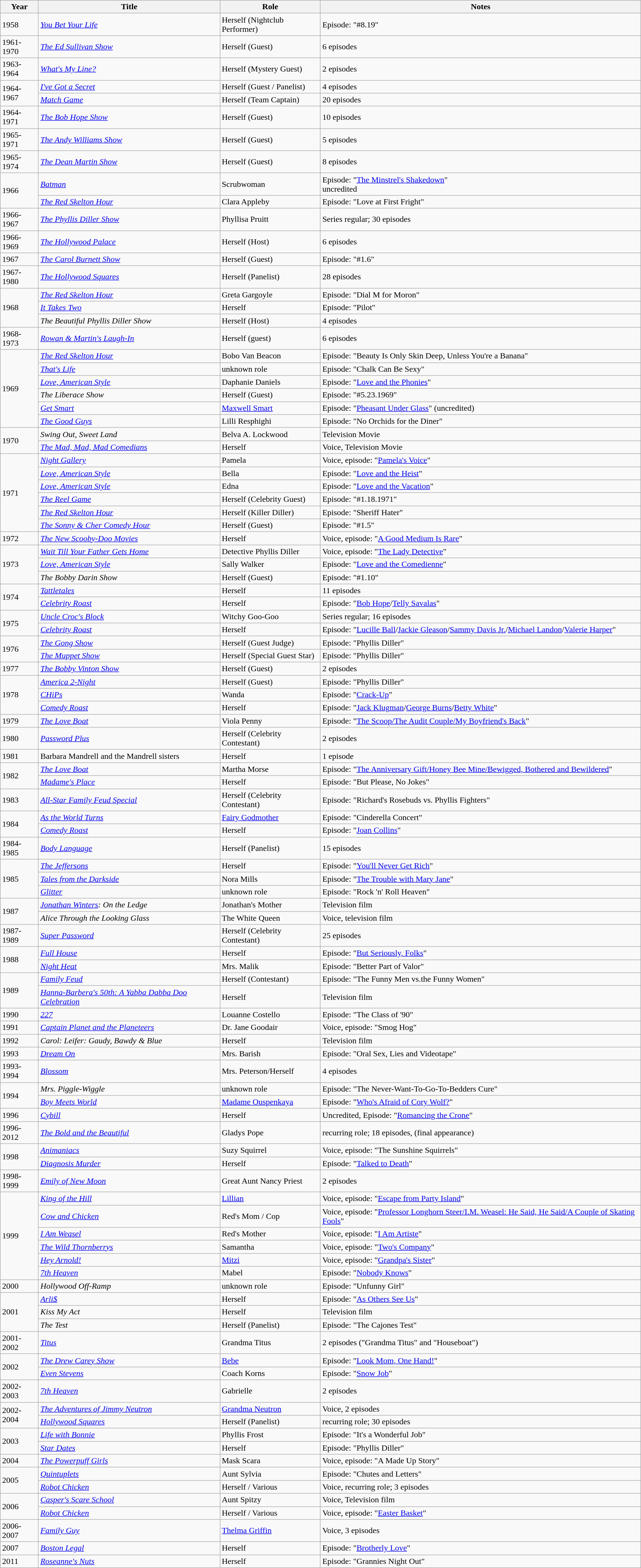<table class="wikitable sortable">
<tr>
<th>Year</th>
<th>Title</th>
<th>Role</th>
<th>Notes</th>
</tr>
<tr>
<td>1958</td>
<td><em><a href='#'>You Bet Your Life</a></em></td>
<td>Herself (Nightclub Performer)</td>
<td>Episode: "#8.19"</td>
</tr>
<tr>
<td>1961-1970</td>
<td><em><a href='#'>The Ed Sullivan Show</a></em></td>
<td>Herself (Guest)</td>
<td>6 episodes</td>
</tr>
<tr>
<td>1963-1964</td>
<td><em><a href='#'>What's My Line?</a></em></td>
<td>Herself (Mystery Guest)</td>
<td>2 episodes</td>
</tr>
<tr>
<td rowspan="2">1964-1967</td>
<td><em><a href='#'>I've Got a Secret</a></em></td>
<td>Herself (Guest / Panelist)</td>
<td>4 episodes</td>
</tr>
<tr>
<td><em><a href='#'>Match Game</a></em></td>
<td>Herself (Team Captain)</td>
<td>20 episodes</td>
</tr>
<tr>
<td>1964-1971</td>
<td><em><a href='#'>The Bob Hope Show</a></em></td>
<td>Herself (Guest)</td>
<td>10 episodes</td>
</tr>
<tr>
<td>1965-1971</td>
<td><em><a href='#'>The Andy Williams Show</a></em></td>
<td>Herself (Guest)</td>
<td>5 episodes</td>
</tr>
<tr>
<td>1965-1974</td>
<td><em><a href='#'>The Dean Martin Show</a></em></td>
<td>Herself (Guest)</td>
<td>8 episodes</td>
</tr>
<tr>
<td rowspan="2">1966</td>
<td><em><a href='#'>Batman</a></em></td>
<td>Scrubwoman</td>
<td>Episode: "<a href='#'>The Minstrel's Shakedown</a>"<br>uncredited</td>
</tr>
<tr>
<td><em><a href='#'>The Red Skelton Hour</a></em></td>
<td>Clara Appleby</td>
<td>Episode: "Love at First Fright"</td>
</tr>
<tr>
<td>1966-1967</td>
<td><em><a href='#'>The Phyllis Diller Show</a></em></td>
<td>Phyllisa Pruitt</td>
<td>Series regular; 30 episodes</td>
</tr>
<tr>
<td>1966-1969</td>
<td><em><a href='#'>The Hollywood Palace</a></em></td>
<td>Herself (Host)</td>
<td>6 episodes</td>
</tr>
<tr>
<td>1967</td>
<td><em><a href='#'>The Carol Burnett Show</a></em></td>
<td>Herself (Guest)</td>
<td>Episode: "#1.6"</td>
</tr>
<tr>
<td>1967-1980</td>
<td><em><a href='#'>The Hollywood Squares</a></em></td>
<td>Herself (Panelist)</td>
<td>28 episodes</td>
</tr>
<tr>
<td rowspan="3">1968</td>
<td><em><a href='#'>The Red Skelton Hour</a></em></td>
<td>Greta Gargoyle</td>
<td>Episode: "Dial M for Moron"</td>
</tr>
<tr>
<td><em><a href='#'>It Takes Two</a></em></td>
<td>Herself</td>
<td>Episode: "Pilot"</td>
</tr>
<tr>
<td><em>The Beautiful Phyllis Diller Show</em></td>
<td>Herself (Host)</td>
<td>4 episodes</td>
</tr>
<tr>
<td>1968-1973</td>
<td><em><a href='#'>Rowan & Martin's Laugh-In</a></em></td>
<td>Herself (guest)</td>
<td>6 episodes</td>
</tr>
<tr>
<td rowspan="6">1969</td>
<td><em><a href='#'>The Red Skelton Hour</a></em></td>
<td>Bobo Van Beacon</td>
<td>Episode: "Beauty Is Only Skin Deep, Unless You're a Banana"</td>
</tr>
<tr>
<td><em><a href='#'>That's Life</a></em></td>
<td>unknown role</td>
<td>Episode: "Chalk Can Be Sexy"</td>
</tr>
<tr>
<td><em><a href='#'>Love, American Style</a></em></td>
<td>Daphanie Daniels</td>
<td>Episode: "<a href='#'>Love and the Phonies</a>"</td>
</tr>
<tr>
<td><em>The Liberace Show</em></td>
<td>Herself (Guest)</td>
<td>Episode: "#5.23.1969"</td>
</tr>
<tr>
<td><em><a href='#'>Get Smart</a></em></td>
<td><a href='#'>Maxwell Smart</a></td>
<td>Episode: "<a href='#'>Pheasant Under Glass</a>" (uncredited)</td>
</tr>
<tr>
<td><em><a href='#'>The Good Guys</a></em></td>
<td>Lilli Resphighi</td>
<td>Episode: "No Orchids for the Diner"</td>
</tr>
<tr>
<td rowspan="2">1970</td>
<td><em>Swing Out, Sweet Land</em></td>
<td>Belva A. Lockwood</td>
<td>Television Movie</td>
</tr>
<tr>
<td><em><a href='#'>The Mad, Mad, Mad Comedians</a></em></td>
<td>Herself</td>
<td>Voice, Television Movie</td>
</tr>
<tr>
<td rowspan="6">1971</td>
<td><em><a href='#'>Night Gallery</a></em></td>
<td>Pamela</td>
<td>Voice, episode: "<a href='#'>Pamela's Voice</a>"</td>
</tr>
<tr>
<td><em><a href='#'>Love, American Style</a></em></td>
<td>Bella</td>
<td>Episode: "<a href='#'>Love and the Heist</a>"</td>
</tr>
<tr>
<td><em><a href='#'>Love, American Style</a></em></td>
<td>Edna</td>
<td>Episode: "<a href='#'>Love and the Vacation</a>"</td>
</tr>
<tr>
<td><em><a href='#'>The Reel Game</a></em></td>
<td>Herself (Celebrity Guest)</td>
<td>Episode: "#1.18.1971"</td>
</tr>
<tr>
<td><em><a href='#'>The Red Skelton Hour</a></em></td>
<td>Herself (Killer Diller)</td>
<td>Episode: "Sheriff Hater"</td>
</tr>
<tr>
<td><em><a href='#'>The Sonny & Cher Comedy Hour</a></em></td>
<td>Herself (Guest)</td>
<td>Episode: "#1.5"</td>
</tr>
<tr>
<td>1972</td>
<td><em><a href='#'>The New Scooby-Doo Movies</a></em></td>
<td>Herself</td>
<td>Voice, episode: "<a href='#'>A Good Medium Is Rare</a>"</td>
</tr>
<tr>
<td rowspan="3">1973</td>
<td><em><a href='#'>Wait Till Your Father Gets Home</a></em></td>
<td>Detective Phyllis Diller</td>
<td>Voice, episode: "<a href='#'>The Lady Detective</a>"</td>
</tr>
<tr>
<td><em><a href='#'>Love, American Style</a></em></td>
<td>Sally Walker</td>
<td>Episode: "<a href='#'>Love and the Comedienne</a>"</td>
</tr>
<tr>
<td><em>The Bobby Darin Show</em></td>
<td>Herself (Guest)</td>
<td>Episode: "#1.10"</td>
</tr>
<tr>
<td rowspan="2">1974</td>
<td><em><a href='#'>Tattletales</a></em></td>
<td>Herself</td>
<td>11 episodes</td>
</tr>
<tr>
<td><em><a href='#'>Celebrity Roast</a></em></td>
<td>Herself</td>
<td>Episode: "<a href='#'>Bob Hope</a>/<a href='#'>Telly Savalas</a>"</td>
</tr>
<tr>
<td rowspan="2">1975</td>
<td><em><a href='#'>Uncle Croc's Block</a></em></td>
<td>Witchy Goo-Goo</td>
<td>Series regular; 16 episodes</td>
</tr>
<tr>
<td><em><a href='#'>Celebrity Roast</a></em></td>
<td>Herself</td>
<td>Episode: "<a href='#'>Lucille Ball</a>/<a href='#'>Jackie Gleason</a>/<a href='#'>Sammy Davis Jr.</a>/<a href='#'>Michael Landon</a>/<a href='#'>Valerie Harper</a>"</td>
</tr>
<tr>
<td rowspan="2">1976</td>
<td><em><a href='#'>The Gong Show</a></em></td>
<td>Herself (Guest Judge)</td>
<td>Episode: "Phyllis Diller"</td>
</tr>
<tr>
<td><em><a href='#'>The Muppet Show</a></em></td>
<td>Herself (Special Guest Star)</td>
<td>Episode: "Phyllis Diller"</td>
</tr>
<tr>
<td>1977</td>
<td><em><a href='#'>The Bobby Vinton Show</a></em></td>
<td>Herself (Guest)</td>
<td>2 episodes</td>
</tr>
<tr>
<td rowspan="3">1978</td>
<td><em><a href='#'>America 2-Night</a></em></td>
<td>Herself (Guest)</td>
<td>Episode: "Phyllis Diller"</td>
</tr>
<tr>
<td><em><a href='#'>CHiPs</a></em></td>
<td>Wanda</td>
<td>Episode: "<a href='#'>Crack-Up</a>"</td>
</tr>
<tr>
<td><em><a href='#'>Comedy Roast</a></em></td>
<td>Herself</td>
<td>Episode: "<a href='#'>Jack Klugman</a>/<a href='#'>George Burns</a>/<a href='#'>Betty White</a>"</td>
</tr>
<tr>
<td>1979</td>
<td><em><a href='#'>The Love Boat</a></em></td>
<td>Viola Penny</td>
<td>Episode: "<a href='#'>The Scoop/The Audit Couple/My Boyfriend's Back</a>"</td>
</tr>
<tr>
<td>1980</td>
<td><em><a href='#'>Password Plus</a></em></td>
<td>Herself (Celebrity Contestant)</td>
<td>2 episodes</td>
</tr>
<tr>
<td>1981</td>
<td>Barbara Mandrell and the Mandrell sisters</td>
<td>Herself</td>
<td>1 episode</td>
</tr>
<tr>
<td rowspan="2">1982</td>
<td><em><a href='#'>The Love Boat</a></em></td>
<td>Martha Morse</td>
<td>Episode: "<a href='#'>The Anniversary Gift/Honey Bee Mine/Bewigged, Bothered and Bewildered</a>"</td>
</tr>
<tr>
<td><em><a href='#'>Madame's Place</a></em></td>
<td>Herself</td>
<td>Episode: "But Please, No Jokes"</td>
</tr>
<tr>
<td>1983</td>
<td><em><a href='#'>All-Star Family Feud Special</a></em></td>
<td>Herself (Celebrity Contestant)</td>
<td>Episode: "Richard's Rosebuds vs. Phyllis Fighters"</td>
</tr>
<tr>
<td rowspan="2">1984</td>
<td><em><a href='#'>As the World Turns</a></em></td>
<td><a href='#'>Fairy Godmother</a></td>
<td>Episode: "Cinderella Concert"</td>
</tr>
<tr>
<td><em><a href='#'>Comedy Roast</a></em></td>
<td>Herself</td>
<td>Episode: "<a href='#'>Joan Collins</a>"</td>
</tr>
<tr>
<td>1984-1985</td>
<td><em><a href='#'>Body Language</a></em></td>
<td>Herself (Panelist)</td>
<td>15 episodes</td>
</tr>
<tr>
<td rowspan="3">1985</td>
<td><em><a href='#'>The Jeffersons</a></em></td>
<td>Herself</td>
<td>Episode: "<a href='#'>You'll Never Get Rich</a>"</td>
</tr>
<tr>
<td><em><a href='#'>Tales from the Darkside</a></em></td>
<td>Nora Mills</td>
<td>Episode: "<a href='#'>The Trouble with Mary Jane</a>"</td>
</tr>
<tr>
<td><em><a href='#'>Glitter</a></em></td>
<td>unknown role</td>
<td>Episode: "Rock 'n' Roll Heaven"</td>
</tr>
<tr>
<td rowspan="2">1987</td>
<td><em><a href='#'>Jonathan Winters</a>: On the Ledge</em></td>
<td>Jonathan's Mother</td>
<td>Television film</td>
</tr>
<tr>
<td><em>Alice Through the Looking Glass</em></td>
<td>The White Queen</td>
<td>Voice, television film</td>
</tr>
<tr>
<td>1987-1989</td>
<td><em><a href='#'>Super Password</a></em></td>
<td>Herself (Celebrity Contestant)</td>
<td>25 episodes</td>
</tr>
<tr>
<td rowspan="2">1988</td>
<td><em><a href='#'>Full House</a></em></td>
<td>Herself</td>
<td>Episode: "<a href='#'>But Seriously, Folks</a>"</td>
</tr>
<tr>
<td><em><a href='#'>Night Heat</a></em></td>
<td>Mrs. Malik</td>
<td>Episode: "Better Part of Valor"</td>
</tr>
<tr>
<td rowspan="2">1989</td>
<td><em><a href='#'>Family Feud</a></em></td>
<td>Herself (Contestant)</td>
<td>Episode: "The Funny Men vs.the Funny Women"</td>
</tr>
<tr>
<td><em><a href='#'>Hanna-Barbera's 50th: A Yabba Dabba Doo Celebration</a></em></td>
<td>Herself</td>
<td>Television film</td>
</tr>
<tr>
<td>1990</td>
<td><em><a href='#'>227</a></em></td>
<td>Louanne Costello</td>
<td>Episode: "The Class of '90"</td>
</tr>
<tr>
<td>1991</td>
<td><em><a href='#'>Captain Planet and the Planeteers</a></em></td>
<td>Dr. Jane Goodair</td>
<td>Voice, episode: "Smog Hog"</td>
</tr>
<tr>
<td>1992</td>
<td><em>Carol: Leifer: Gaudy, Bawdy & Blue</em></td>
<td>Herself</td>
<td>Television film</td>
</tr>
<tr>
<td>1993</td>
<td><em><a href='#'>Dream On</a></em></td>
<td>Mrs. Barish</td>
<td>Episode: "Oral Sex, Lies and Videotape"</td>
</tr>
<tr>
<td>1993-1994</td>
<td><em><a href='#'>Blossom</a></em></td>
<td>Mrs. Peterson/Herself</td>
<td>4 episodes</td>
</tr>
<tr>
<td rowspan="2">1994</td>
<td><em>Mrs. Piggle-Wiggle</em></td>
<td>unknown role</td>
<td>Episode: "The Never-Want-To-Go-To-Bedders Cure"</td>
</tr>
<tr>
<td><em><a href='#'>Boy Meets World</a></em></td>
<td><a href='#'>Madame Ouspenkaya</a></td>
<td>Episode: "<a href='#'>Who's Afraid of Cory Wolf?</a>"</td>
</tr>
<tr>
<td>1996</td>
<td><em><a href='#'>Cybill</a></em></td>
<td>Herself</td>
<td>Uncredited, Episode: "<a href='#'>Romancing the Crone</a>"</td>
</tr>
<tr>
<td>1996-2012</td>
<td><em><a href='#'>The Bold and the Beautiful</a></em></td>
<td>Gladys Pope</td>
<td>recurring role; 18 episodes, (final appearance)</td>
</tr>
<tr>
<td rowspan="2">1998</td>
<td><em><a href='#'>Animaniacs</a></em></td>
<td>Suzy Squirrel</td>
<td>Voice, episode: "The Sunshine Squirrels"</td>
</tr>
<tr>
<td><em><a href='#'>Diagnosis Murder</a></em></td>
<td>Herself</td>
<td>Episode: "<a href='#'>Talked to Death</a>"</td>
</tr>
<tr>
<td>1998-1999</td>
<td><em><a href='#'>Emily of New Moon</a></em></td>
<td>Great Aunt Nancy Priest</td>
<td>2 episodes</td>
</tr>
<tr>
<td rowspan="6">1999</td>
<td><em><a href='#'>King of the Hill</a></em></td>
<td><a href='#'>Lillian</a></td>
<td>Voice, episode: "<a href='#'>Escape from Party Island</a>"</td>
</tr>
<tr>
<td><em><a href='#'>Cow and Chicken</a></em></td>
<td>Red's Mom / Cop</td>
<td>Voice, episode: "<a href='#'>Professor Longhorn Steer/I.M. Weasel: He Said, He Said/A Couple of Skating Fools</a>"</td>
</tr>
<tr>
<td><em><a href='#'>I Am Weasel</a></em></td>
<td>Red's Mother</td>
<td>Voice, episode: "<a href='#'>I Am Artiste</a>"</td>
</tr>
<tr>
<td><em><a href='#'>The Wild Thornberrys</a></em></td>
<td>Samantha</td>
<td>Voice, episode: "<a href='#'>Two's Company</a>"</td>
</tr>
<tr>
<td><em><a href='#'>Hey Arnold!</a></em></td>
<td><a href='#'>Mitzi</a></td>
<td>Voice, episode: "<a href='#'>Grandpa's Sister</a>"</td>
</tr>
<tr>
<td><em><a href='#'>7th Heaven</a></em></td>
<td>Mabel</td>
<td>Episode: "<a href='#'>Nobody Knows</a>"</td>
</tr>
<tr>
<td>2000</td>
<td><em>Hollywood Off-Ramp</em></td>
<td>unknown role</td>
<td>Episode: "Unfunny Girl"</td>
</tr>
<tr>
<td rowspan="3">2001</td>
<td><em><a href='#'>Arli$</a></em></td>
<td>Herself</td>
<td>Episode: "<a href='#'>As Others See Us</a>"</td>
</tr>
<tr>
<td><em>Kiss My Act</em></td>
<td>Herself</td>
<td>Television film</td>
</tr>
<tr>
<td><em>The Test</em></td>
<td>Herself (Panelist)</td>
<td>Episode: "The Cajones Test"</td>
</tr>
<tr>
<td>2001-2002</td>
<td><em><a href='#'>Titus</a></em></td>
<td>Grandma Titus</td>
<td>2 episodes ("Grandma Titus" and "Houseboat")</td>
</tr>
<tr>
<td rowspan="2">2002</td>
<td><em><a href='#'>The Drew Carey Show</a></em></td>
<td><a href='#'>Bebe</a></td>
<td>Episode: "<a href='#'>Look Mom, One Hand!</a>"</td>
</tr>
<tr>
<td><em><a href='#'>Even Stevens</a></em></td>
<td>Coach Korns</td>
<td>Episode: "<a href='#'>Snow Job</a>"</td>
</tr>
<tr>
<td>2002-2003</td>
<td><em><a href='#'>7th Heaven</a></em></td>
<td>Gabrielle</td>
<td>2 episodes</td>
</tr>
<tr>
<td rowspan="2">2002-2004</td>
<td><em><a href='#'>The Adventures of Jimmy Neutron</a></em></td>
<td><a href='#'>Grandma Neutron</a></td>
<td>Voice, 2 episodes</td>
</tr>
<tr>
<td><em><a href='#'>Hollywood Squares</a></em></td>
<td>Herself (Panelist)</td>
<td>recurring role; 30 episodes</td>
</tr>
<tr>
<td rowspan="2">2003</td>
<td><em><a href='#'>Life with Bonnie</a></em></td>
<td>Phyllis Frost</td>
<td>Episode: "It's a Wonderful Job"</td>
</tr>
<tr>
<td><em><a href='#'>Star Dates</a></em></td>
<td>Herself</td>
<td>Episode: "Phyllis Diller"</td>
</tr>
<tr>
<td>2004</td>
<td><em><a href='#'>The Powerpuff Girls</a></em></td>
<td>Mask Scara</td>
<td>Voice, episode: "A Made Up Story"</td>
</tr>
<tr>
<td rowspan="2">2005</td>
<td><em><a href='#'>Quintuplets</a></em></td>
<td>Aunt Sylvia</td>
<td>Episode: "Chutes and Letters"</td>
</tr>
<tr>
<td><em><a href='#'>Robot Chicken</a></em></td>
<td>Herself / Various</td>
<td>Voice, recurring role; 3 episodes</td>
</tr>
<tr>
<td rowspan="2">2006</td>
<td><em><a href='#'>Casper's Scare School</a></em></td>
<td>Aunt Spitzy</td>
<td>Voice, Television film</td>
</tr>
<tr>
<td><em><a href='#'>Robot Chicken</a></em></td>
<td>Herself / Various</td>
<td>Voice, episode: "<a href='#'>Easter Basket</a>"</td>
</tr>
<tr>
<td>2006-2007</td>
<td><em><a href='#'>Family Guy</a></em></td>
<td><a href='#'>Thelma Griffin</a></td>
<td>Voice, 3 episodes</td>
</tr>
<tr>
<td>2007</td>
<td><em><a href='#'>Boston Legal</a></em></td>
<td>Herself</td>
<td>Episode: "<a href='#'>Brotherly Love</a>"</td>
</tr>
<tr>
<td>2011</td>
<td><em><a href='#'>Roseanne's Nuts</a></em></td>
<td>Herself</td>
<td>Episode: "Grannies Night Out"</td>
</tr>
</table>
